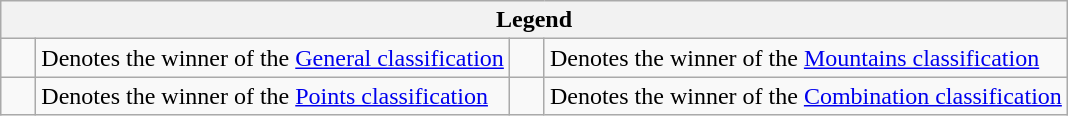<table class="wikitable">
<tr>
<th colspan=4>Legend</th>
</tr>
<tr>
<td>    </td>
<td>Denotes the winner of the <a href='#'>General classification</a></td>
<td>    </td>
<td>Denotes the winner of the <a href='#'>Mountains classification</a></td>
</tr>
<tr>
<td>    </td>
<td>Denotes the winner of the <a href='#'>Points classification</a></td>
<td>    </td>
<td>Denotes the winner of the <a href='#'>Combination classification</a></td>
</tr>
</table>
